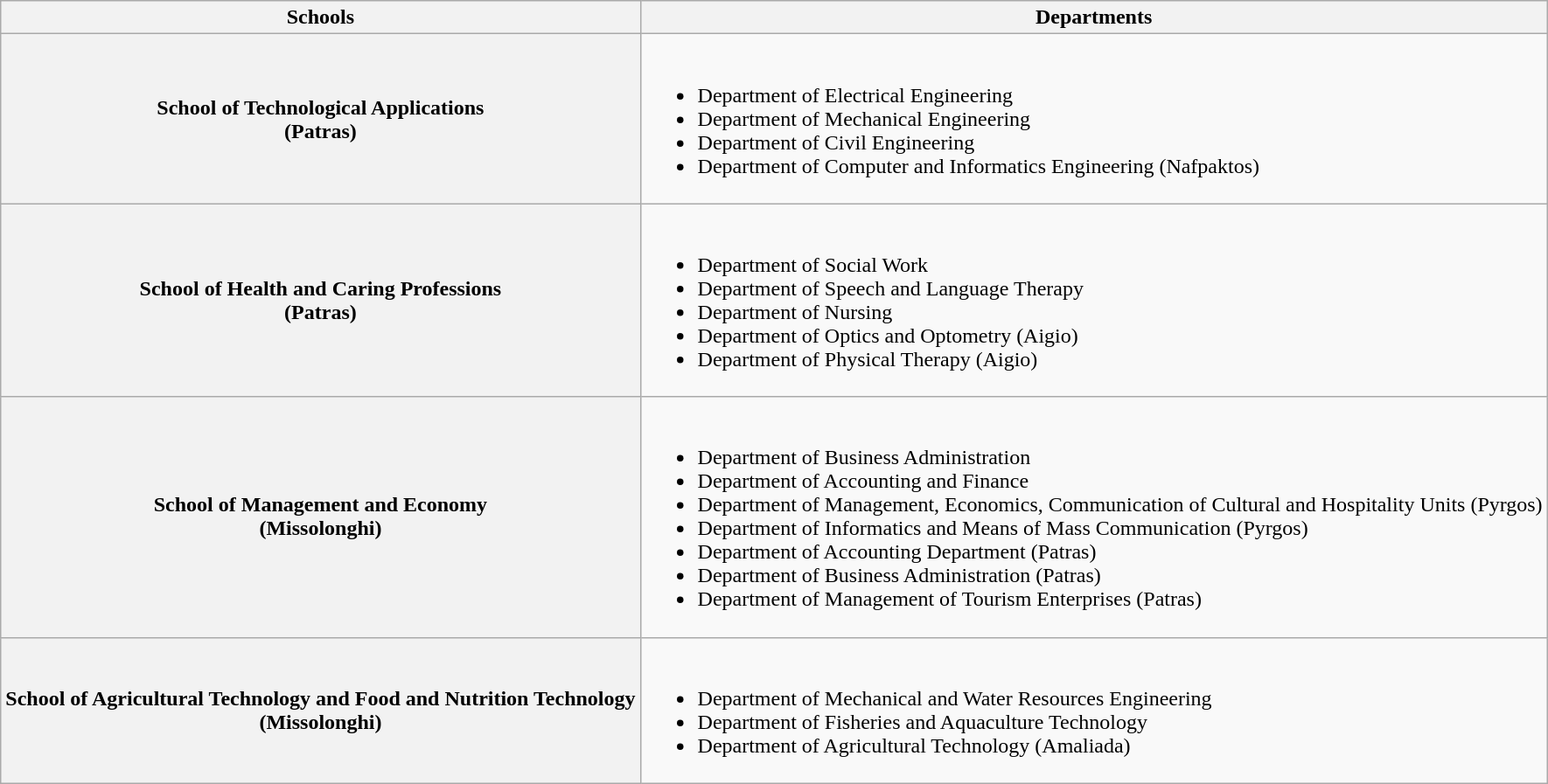<table class="wikitable" style="margin:1em auto;">
<tr>
<th>Schools</th>
<th>Departments</th>
</tr>
<tr>
<th>School of Technological Applications<br>(Patras)</th>
<td><br><ul><li>Department of Electrical Engineering </li><li>Department of Mechanical Engineering </li><li>Department of Civil Engineering </li><li>Department of Computer and Informatics Engineering (Nafpaktos) </li></ul></td>
</tr>
<tr>
<th>School of Health and Caring Professions<br>(Patras)</th>
<td><br><ul><li>Department of Social Work</li><li>Department of Speech and Language Therapy </li><li>Department of Nursing </li><li>Department of Optics and Optometry (Aigio)</li><li>Department of Physical Therapy (Aigio) </li></ul></td>
</tr>
<tr>
<th>School of Management and Economy<br>(Missolonghi)</th>
<td><br><ul><li>Department of Business Administration</li><li>Department of Accounting and Finance</li><li>Department of Management, Economics, Communication of Cultural and Hospitality Units (Pyrgos)</li><li>Department of Informatics and Means of Mass Communication (Pyrgos) </li><li>Department of Accounting Department (Patras)</li><li>Department of Business Administration (Patras) </li><li>Department of Management of Tourism Enterprises (Patras) </li></ul></td>
</tr>
<tr>
<th>School of Agricultural Technology and Food and Nutrition Technology<br>(Missolonghi)</th>
<td><br><ul><li>Department of Mechanical and Water Resources Engineering </li><li>Department of Fisheries and Aquaculture Technology </li><li>Department of Agricultural Technology (Amaliada) </li></ul></td>
</tr>
</table>
